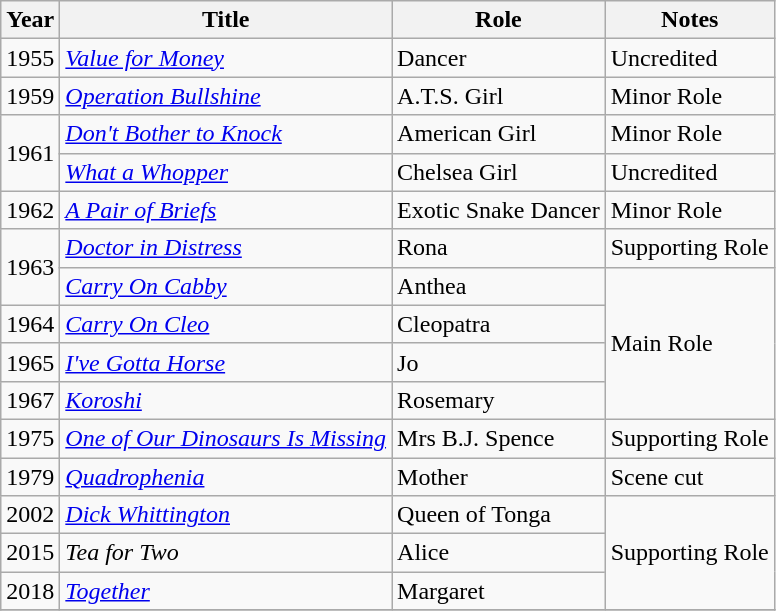<table class="wikitable">
<tr>
<th>Year</th>
<th>Title</th>
<th>Role</th>
<th>Notes</th>
</tr>
<tr>
<td>1955</td>
<td><em><a href='#'>Value for Money</a></em></td>
<td>Dancer</td>
<td>Uncredited</td>
</tr>
<tr>
<td>1959</td>
<td><em><a href='#'>Operation Bullshine</a></em></td>
<td>A.T.S. Girl</td>
<td>Minor Role</td>
</tr>
<tr>
<td rowspan="2">1961</td>
<td><em><a href='#'>Don't Bother to Knock</a></em></td>
<td>American Girl</td>
<td>Minor Role</td>
</tr>
<tr>
<td><em><a href='#'>What a Whopper</a></em></td>
<td>Chelsea Girl</td>
<td>Uncredited</td>
</tr>
<tr>
<td>1962</td>
<td><em><a href='#'>A Pair of Briefs</a></em></td>
<td>Exotic Snake Dancer</td>
<td>Minor Role</td>
</tr>
<tr>
<td rowspan="2">1963</td>
<td><em><a href='#'>Doctor in Distress</a></em></td>
<td>Rona</td>
<td>Supporting Role</td>
</tr>
<tr>
<td><em><a href='#'>Carry On Cabby</a></em></td>
<td>Anthea</td>
<td rowspan=4>Main Role</td>
</tr>
<tr>
<td>1964</td>
<td><em><a href='#'>Carry On Cleo</a></em></td>
<td>Cleopatra</td>
</tr>
<tr>
<td>1965</td>
<td><em><a href='#'>I've Gotta Horse</a></em></td>
<td>Jo</td>
</tr>
<tr>
<td>1967</td>
<td><em><a href='#'>Koroshi</a></em></td>
<td>Rosemary</td>
</tr>
<tr>
<td>1975</td>
<td><em><a href='#'>One of Our Dinosaurs Is Missing</a></em></td>
<td>Mrs B.J. Spence</td>
<td>Supporting Role</td>
</tr>
<tr>
<td>1979</td>
<td><em><a href='#'>Quadrophenia</a></em></td>
<td>Mother</td>
<td>Scene cut</td>
</tr>
<tr>
<td>2002</td>
<td><em><a href='#'>Dick Whittington</a></em></td>
<td>Queen of Tonga</td>
<td rowspan=3>Supporting Role</td>
</tr>
<tr>
<td>2015</td>
<td><em>Tea for Two</em></td>
<td>Alice</td>
</tr>
<tr>
<td>2018</td>
<td><em><a href='#'>Together</a></em></td>
<td>Margaret</td>
</tr>
<tr>
</tr>
</table>
